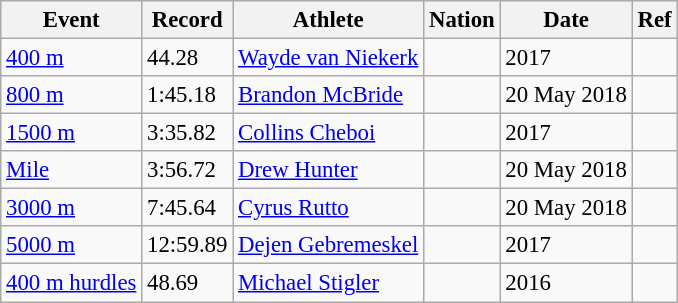<table class="wikitable" style="font-size:95%;">
<tr>
<th>Event</th>
<th>Record</th>
<th>Athlete</th>
<th>Nation</th>
<th>Date</th>
<th>Ref</th>
</tr>
<tr>
<td><a href='#'>400 m</a></td>
<td>44.28</td>
<td><a href='#'>Wayde van Niekerk</a></td>
<td></td>
<td>2017</td>
<td></td>
</tr>
<tr>
<td><a href='#'>800 m</a></td>
<td>1:45.18</td>
<td><a href='#'>Brandon McBride</a></td>
<td></td>
<td>20 May 2018</td>
<td></td>
</tr>
<tr>
<td><a href='#'>1500 m</a></td>
<td>3:35.82</td>
<td><a href='#'>Collins Cheboi</a></td>
<td></td>
<td>2017</td>
<td></td>
</tr>
<tr>
<td><a href='#'>Mile</a></td>
<td>3:56.72</td>
<td><a href='#'>Drew Hunter</a></td>
<td></td>
<td>20 May 2018</td>
<td></td>
</tr>
<tr>
<td><a href='#'>3000 m</a></td>
<td>7:45.64</td>
<td><a href='#'>Cyrus Rutto</a></td>
<td></td>
<td>20 May 2018</td>
<td></td>
</tr>
<tr>
<td><a href='#'>5000 m</a></td>
<td>12:59.89</td>
<td><a href='#'>Dejen Gebremeskel</a></td>
<td></td>
<td>2017</td>
<td></td>
</tr>
<tr>
<td><a href='#'>400 m hurdles</a></td>
<td>48.69</td>
<td><a href='#'>Michael Stigler</a></td>
<td></td>
<td>2016</td>
<td></td>
</tr>
</table>
